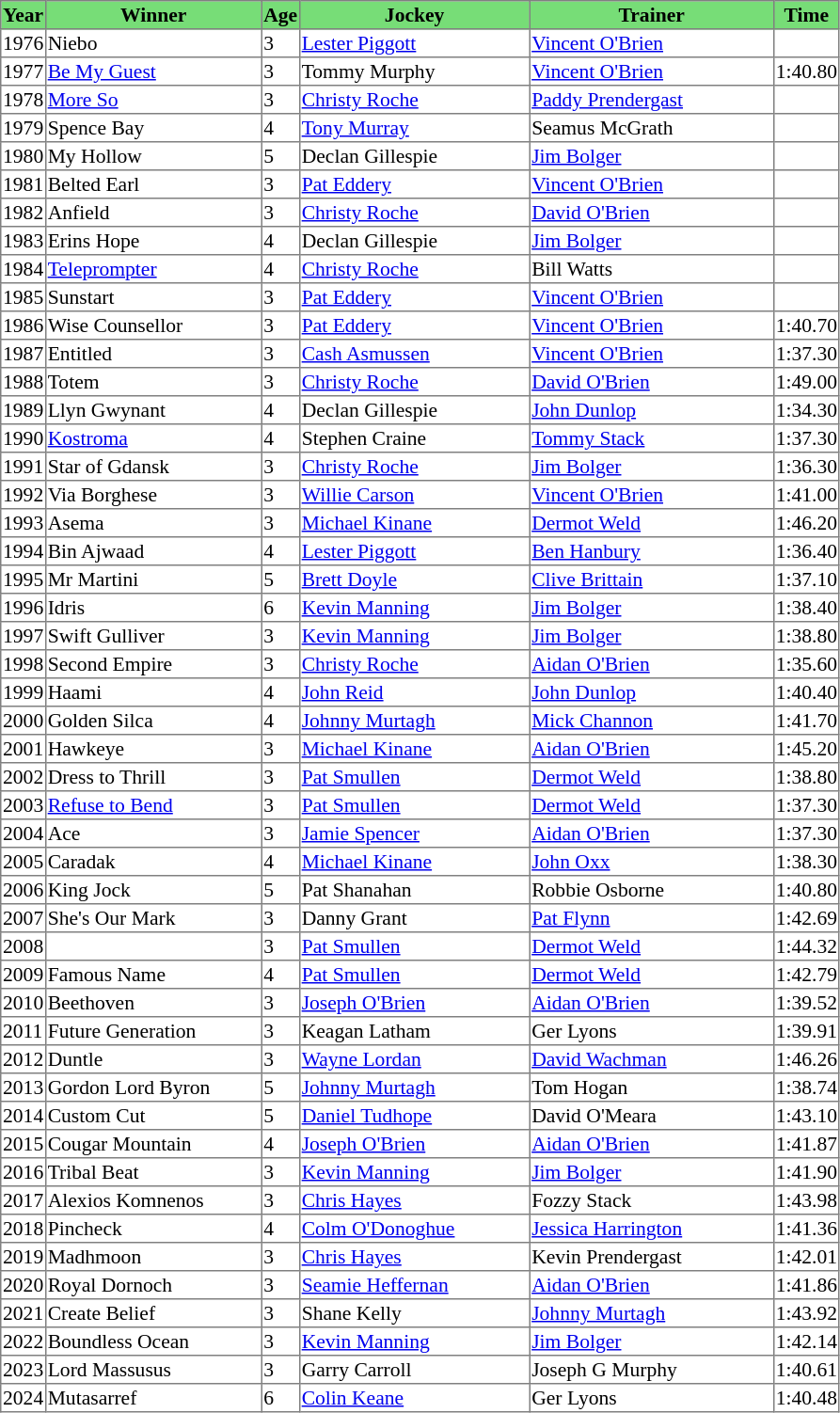<table class = "sortable" | border="1" style="border-collapse: collapse; font-size:90%">
<tr bgcolor="#77dd77" align="center">
<th>Year</th>
<th>Winner</th>
<th>Age</th>
<th>Jockey</th>
<th>Trainer</th>
<th>Time</th>
</tr>
<tr>
<td>1976</td>
<td width=150px>Niebo</td>
<td>3</td>
<td width=160px><a href='#'>Lester Piggott</a></td>
<td width=170px><a href='#'>Vincent O'Brien</a></td>
<td></td>
</tr>
<tr>
<td>1977</td>
<td><a href='#'>Be My Guest</a></td>
<td>3</td>
<td>Tommy Murphy</td>
<td><a href='#'>Vincent O'Brien</a></td>
<td>1:40.80</td>
</tr>
<tr>
<td>1978</td>
<td><a href='#'>More So</a></td>
<td>3</td>
<td><a href='#'>Christy Roche</a></td>
<td><a href='#'>Paddy Prendergast</a></td>
<td></td>
</tr>
<tr>
<td>1979</td>
<td>Spence Bay</td>
<td>4</td>
<td><a href='#'>Tony Murray</a></td>
<td>Seamus McGrath</td>
<td></td>
</tr>
<tr>
<td>1980</td>
<td>My Hollow</td>
<td>5</td>
<td>Declan Gillespie</td>
<td><a href='#'>Jim Bolger</a></td>
<td></td>
</tr>
<tr>
<td>1981</td>
<td>Belted Earl</td>
<td>3</td>
<td><a href='#'>Pat Eddery</a></td>
<td><a href='#'>Vincent O'Brien</a></td>
<td></td>
</tr>
<tr>
<td>1982</td>
<td>Anfield</td>
<td>3</td>
<td><a href='#'>Christy Roche</a></td>
<td><a href='#'>David O'Brien</a></td>
<td></td>
</tr>
<tr>
<td>1983</td>
<td>Erins Hope</td>
<td>4</td>
<td>Declan Gillespie</td>
<td><a href='#'>Jim Bolger</a></td>
<td></td>
</tr>
<tr>
<td>1984</td>
<td><a href='#'>Teleprompter</a></td>
<td>4</td>
<td><a href='#'>Christy Roche</a></td>
<td>Bill Watts</td>
<td></td>
</tr>
<tr>
<td>1985</td>
<td>Sunstart</td>
<td>3</td>
<td><a href='#'>Pat Eddery</a></td>
<td><a href='#'>Vincent O'Brien</a></td>
<td></td>
</tr>
<tr>
<td>1986</td>
<td>Wise Counsellor</td>
<td>3</td>
<td><a href='#'>Pat Eddery</a></td>
<td><a href='#'>Vincent O'Brien</a></td>
<td>1:40.70</td>
</tr>
<tr>
<td>1987</td>
<td>Entitled</td>
<td>3</td>
<td><a href='#'>Cash Asmussen</a></td>
<td><a href='#'>Vincent O'Brien</a></td>
<td>1:37.30</td>
</tr>
<tr>
<td>1988</td>
<td>Totem</td>
<td>3</td>
<td><a href='#'>Christy Roche</a></td>
<td><a href='#'>David O'Brien</a></td>
<td>1:49.00</td>
</tr>
<tr>
<td>1989</td>
<td>Llyn Gwynant</td>
<td>4</td>
<td>Declan Gillespie</td>
<td><a href='#'>John Dunlop</a></td>
<td>1:34.30</td>
</tr>
<tr>
<td>1990</td>
<td><a href='#'>Kostroma</a></td>
<td>4</td>
<td>Stephen Craine</td>
<td><a href='#'>Tommy Stack</a></td>
<td>1:37.30</td>
</tr>
<tr>
<td>1991</td>
<td>Star of Gdansk</td>
<td>3</td>
<td><a href='#'>Christy Roche</a></td>
<td><a href='#'>Jim Bolger</a></td>
<td>1:36.30</td>
</tr>
<tr>
<td>1992</td>
<td>Via Borghese</td>
<td>3</td>
<td><a href='#'>Willie Carson</a></td>
<td><a href='#'>Vincent O'Brien</a></td>
<td>1:41.00</td>
</tr>
<tr>
<td>1993</td>
<td>Asema</td>
<td>3</td>
<td><a href='#'>Michael Kinane</a></td>
<td><a href='#'>Dermot Weld</a></td>
<td>1:46.20</td>
</tr>
<tr>
<td>1994</td>
<td>Bin Ajwaad </td>
<td>4</td>
<td><a href='#'>Lester Piggott</a></td>
<td><a href='#'>Ben Hanbury</a></td>
<td>1:36.40</td>
</tr>
<tr>
<td>1995</td>
<td>Mr Martini </td>
<td>5</td>
<td><a href='#'>Brett Doyle</a></td>
<td><a href='#'>Clive Brittain</a></td>
<td>1:37.10</td>
</tr>
<tr>
<td>1996</td>
<td>Idris</td>
<td>6</td>
<td><a href='#'>Kevin Manning</a></td>
<td><a href='#'>Jim Bolger</a></td>
<td>1:38.40</td>
</tr>
<tr>
<td>1997</td>
<td>Swift Gulliver</td>
<td>3</td>
<td><a href='#'>Kevin Manning</a></td>
<td><a href='#'>Jim Bolger</a></td>
<td>1:38.80</td>
</tr>
<tr>
<td>1998</td>
<td>Second Empire</td>
<td>3</td>
<td><a href='#'>Christy Roche</a></td>
<td><a href='#'>Aidan O'Brien</a></td>
<td>1:35.60</td>
</tr>
<tr>
<td>1999</td>
<td>Haami</td>
<td>4</td>
<td><a href='#'>John Reid</a></td>
<td><a href='#'>John Dunlop</a></td>
<td>1:40.40</td>
</tr>
<tr>
<td>2000</td>
<td>Golden Silca</td>
<td>4</td>
<td><a href='#'>Johnny Murtagh</a></td>
<td><a href='#'>Mick Channon</a></td>
<td>1:41.70</td>
</tr>
<tr>
<td>2001</td>
<td>Hawkeye</td>
<td>3</td>
<td><a href='#'>Michael Kinane</a></td>
<td><a href='#'>Aidan O'Brien</a></td>
<td>1:45.20</td>
</tr>
<tr>
<td>2002</td>
<td>Dress to Thrill</td>
<td>3</td>
<td><a href='#'>Pat Smullen</a></td>
<td><a href='#'>Dermot Weld</a></td>
<td>1:38.80</td>
</tr>
<tr>
<td>2003</td>
<td><a href='#'>Refuse to Bend</a></td>
<td>3</td>
<td><a href='#'>Pat Smullen</a></td>
<td><a href='#'>Dermot Weld</a></td>
<td>1:37.30</td>
</tr>
<tr>
<td>2004</td>
<td>Ace</td>
<td>3</td>
<td><a href='#'>Jamie Spencer</a></td>
<td><a href='#'>Aidan O'Brien</a></td>
<td>1:37.30</td>
</tr>
<tr>
<td>2005</td>
<td>Caradak</td>
<td>4</td>
<td><a href='#'>Michael Kinane</a></td>
<td><a href='#'>John Oxx</a></td>
<td>1:38.30</td>
</tr>
<tr>
<td>2006</td>
<td>King Jock</td>
<td>5</td>
<td>Pat Shanahan</td>
<td>Robbie Osborne</td>
<td>1:40.80</td>
</tr>
<tr>
<td>2007</td>
<td>She's Our Mark</td>
<td>3</td>
<td>Danny Grant</td>
<td><a href='#'>Pat Flynn</a></td>
<td>1:42.69</td>
</tr>
<tr>
<td>2008</td>
<td></td>
<td>3</td>
<td><a href='#'>Pat Smullen</a></td>
<td><a href='#'>Dermot Weld</a></td>
<td>1:44.32</td>
</tr>
<tr>
<td>2009</td>
<td>Famous Name</td>
<td>4</td>
<td><a href='#'>Pat Smullen</a></td>
<td><a href='#'>Dermot Weld</a></td>
<td>1:42.79</td>
</tr>
<tr>
<td>2010</td>
<td>Beethoven</td>
<td>3</td>
<td><a href='#'>Joseph O'Brien</a></td>
<td><a href='#'>Aidan O'Brien</a></td>
<td>1:39.52</td>
</tr>
<tr>
<td>2011</td>
<td>Future Generation</td>
<td>3</td>
<td>Keagan Latham</td>
<td>Ger Lyons</td>
<td>1:39.91</td>
</tr>
<tr>
<td>2012</td>
<td>Duntle</td>
<td>3</td>
<td><a href='#'>Wayne Lordan</a></td>
<td><a href='#'>David Wachman</a></td>
<td>1:46.26</td>
</tr>
<tr>
<td>2013</td>
<td>Gordon Lord Byron</td>
<td>5</td>
<td><a href='#'>Johnny Murtagh</a></td>
<td>Tom Hogan</td>
<td>1:38.74</td>
</tr>
<tr>
<td>2014</td>
<td>Custom Cut</td>
<td>5</td>
<td><a href='#'>Daniel Tudhope</a></td>
<td>David O'Meara</td>
<td>1:43.10</td>
</tr>
<tr>
<td>2015</td>
<td>Cougar Mountain</td>
<td>4</td>
<td><a href='#'>Joseph O'Brien</a></td>
<td><a href='#'>Aidan O'Brien</a></td>
<td>1:41.87</td>
</tr>
<tr>
<td>2016</td>
<td>Tribal Beat</td>
<td>3</td>
<td><a href='#'>Kevin Manning</a></td>
<td><a href='#'>Jim Bolger</a></td>
<td>1:41.90</td>
</tr>
<tr>
<td>2017</td>
<td>Alexios Komnenos</td>
<td>3</td>
<td><a href='#'>Chris Hayes</a></td>
<td>Fozzy Stack</td>
<td>1:43.98</td>
</tr>
<tr>
<td>2018</td>
<td>Pincheck</td>
<td>4</td>
<td><a href='#'>Colm O'Donoghue</a></td>
<td><a href='#'>Jessica Harrington</a></td>
<td>1:41.36</td>
</tr>
<tr>
<td>2019</td>
<td>Madhmoon</td>
<td>3</td>
<td><a href='#'>Chris Hayes</a></td>
<td>Kevin Prendergast</td>
<td>1:42.01</td>
</tr>
<tr>
<td>2020</td>
<td>Royal Dornoch</td>
<td>3</td>
<td><a href='#'>Seamie Heffernan</a></td>
<td><a href='#'>Aidan O'Brien</a></td>
<td>1:41.86</td>
</tr>
<tr>
<td>2021</td>
<td>Create Belief</td>
<td>3</td>
<td>Shane Kelly</td>
<td><a href='#'>Johnny Murtagh</a></td>
<td>1:43.92</td>
</tr>
<tr>
<td>2022</td>
<td>Boundless Ocean</td>
<td>3</td>
<td><a href='#'>Kevin Manning</a></td>
<td><a href='#'>Jim Bolger</a></td>
<td>1:42.14</td>
</tr>
<tr>
<td>2023</td>
<td>Lord Massusus</td>
<td>3</td>
<td>Garry Carroll</td>
<td>Joseph G Murphy</td>
<td>1:40.61</td>
</tr>
<tr>
<td>2024</td>
<td>Mutasarref</td>
<td>6</td>
<td><a href='#'>Colin Keane</a></td>
<td>Ger Lyons</td>
<td>1:40.48</td>
</tr>
</table>
